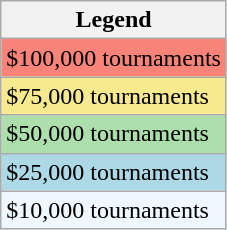<table class="wikitable">
<tr>
<th>Legend</th>
</tr>
<tr style="background:#f88379;">
<td>$100,000 tournaments</td>
</tr>
<tr style="background:#f7e98e;">
<td>$75,000 tournaments</td>
</tr>
<tr style="background:#addfad;">
<td>$50,000 tournaments</td>
</tr>
<tr style="background:lightblue;">
<td>$25,000 tournaments</td>
</tr>
<tr style="background:#f0f8ff;">
<td>$10,000 tournaments</td>
</tr>
</table>
